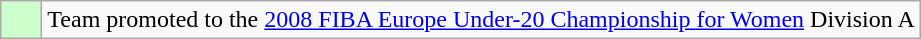<table class="wikitable">
<tr>
<td width=20px bgcolor="#ccffcc"></td>
<td>Team promoted to the <a href='#'>2008 FIBA Europe Under-20 Championship for Women</a> Division A</td>
</tr>
</table>
